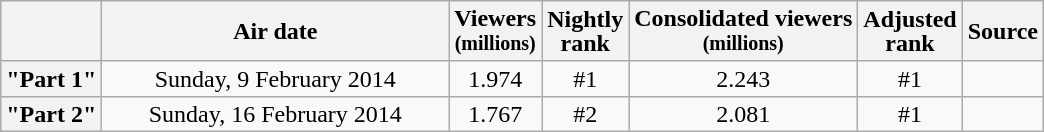<table class="wikitable sortable" style="text-align:center; line-height:16px;">
<tr>
<th scope="col" class="unsortable"></th>
<th style="width:14em;" class="unsortable">Air date</th>
<th>Viewers<br><small>(millions)</small></th>
<th>Nightly<br>rank</th>
<th>Consolidated viewers<br><small>(millions)</small></th>
<th>Adjusted<br>rank</th>
<th class="unsortable">Source</th>
</tr>
<tr>
<th>"Part 1"</th>
<td style="text-align:centre">Sunday, 9 February 2014</td>
<td>1.974</td>
<td>#1</td>
<td>2.243</td>
<td>#1</td>
<td></td>
</tr>
<tr>
<th>"Part 2"</th>
<td style="text-align:centre">Sunday, 16 February 2014</td>
<td>1.767</td>
<td>#2</td>
<td>2.081</td>
<td>#1</td>
<td></td>
</tr>
</table>
